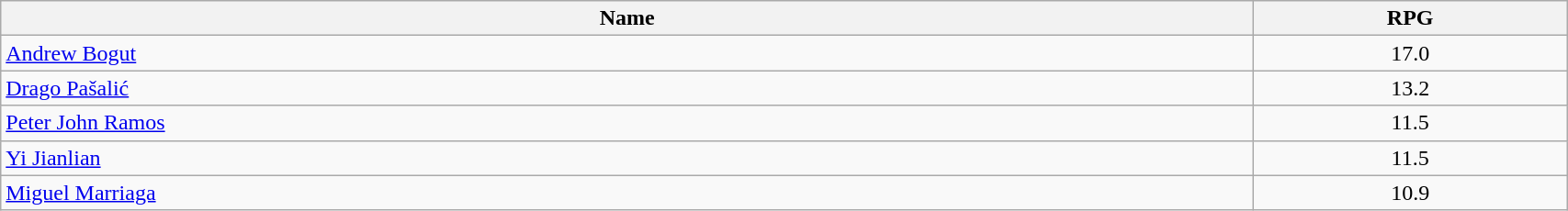<table class=wikitable width="90%">
<tr>
<th width="80%">Name</th>
<th width="20%">RPG</th>
</tr>
<tr>
<td> <a href='#'>Andrew Bogut</a></td>
<td align=center>17.0</td>
</tr>
<tr>
<td> <a href='#'>Drago Pašalić</a></td>
<td align=center>13.2</td>
</tr>
<tr>
<td> <a href='#'>Peter John Ramos</a></td>
<td align=center>11.5</td>
</tr>
<tr>
<td> <a href='#'>Yi Jianlian</a></td>
<td align=center>11.5</td>
</tr>
<tr>
<td> <a href='#'>Miguel Marriaga</a></td>
<td align=center>10.9</td>
</tr>
</table>
